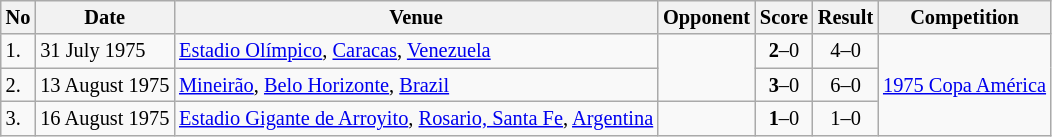<table class="wikitable" style="font-size:85%;">
<tr>
<th>No</th>
<th>Date</th>
<th>Venue</th>
<th>Opponent</th>
<th>Score</th>
<th>Result</th>
<th>Competition</th>
</tr>
<tr>
<td>1.</td>
<td>31 July 1975</td>
<td><a href='#'>Estadio Olímpico</a>, <a href='#'>Caracas</a>, <a href='#'>Venezuela</a></td>
<td rowspan="2"></td>
<td align=center><strong>2</strong>–0</td>
<td align=center>4–0</td>
<td rowspan="3"><a href='#'>1975 Copa América</a></td>
</tr>
<tr>
<td>2.</td>
<td>13 August 1975</td>
<td><a href='#'>Mineirão</a>, <a href='#'>Belo Horizonte</a>, <a href='#'>Brazil</a></td>
<td align=center><strong>3</strong>–0</td>
<td align=center>6–0</td>
</tr>
<tr>
<td>3.</td>
<td>16 August 1975</td>
<td><a href='#'>Estadio Gigante de Arroyito</a>, <a href='#'>Rosario, Santa Fe</a>, <a href='#'>Argentina</a></td>
<td></td>
<td align=center><strong>1</strong>–0</td>
<td align=center>1–0</td>
</tr>
</table>
